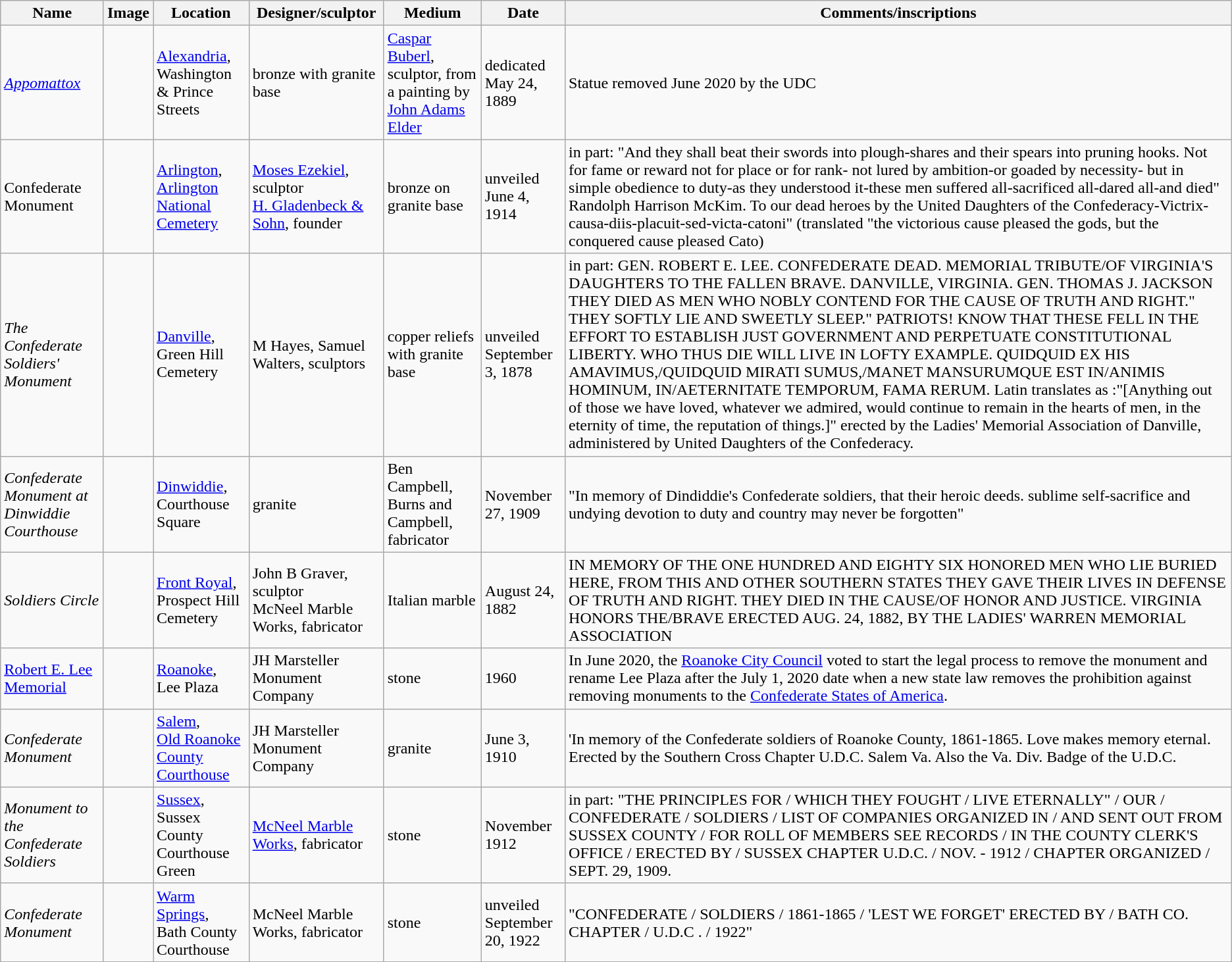<table class="wikitable sortable">
<tr>
<th>Name</th>
<th>Image</th>
<th>Location</th>
<th>Designer/sculptor</th>
<th>Medium</th>
<th>Date</th>
<th>Comments/inscriptions</th>
</tr>
<tr>
<td><a href='#'><em>Appomattox</em></a></td>
<td></td>
<td><a href='#'>Alexandria</a>,<br>Washington & Prince Streets</td>
<td>bronze with granite base</td>
<td><a href='#'>Caspar Buberl</a>, sculptor, from a painting by <a href='#'>John Adams Elder</a></td>
<td>dedicated May 24, 1889 </td>
<td>Statue removed June 2020 by the UDC</td>
</tr>
<tr>
<td>Confederate Monument</td>
<td></td>
<td><a href='#'>Arlington</a>, <a href='#'>Arlington National Cemetery</a></td>
<td><a href='#'>Moses Ezekiel</a>, sculptor<br><a href='#'>H. Gladenbeck & Sohn</a>, founder</td>
<td>bronze on granite base</td>
<td>unveiled June 4, 1914 </td>
<td>in part: "And they shall beat their swords into plough-shares and their spears into pruning hooks. Not for fame or reward not for place or for rank- not lured by ambition-or goaded by necessity- but in simple obedience to duty-as they understood it-these men suffered all-sacrificed all-dared all-and died" Randolph Harrison McKim.  To our dead heroes by the United Daughters of the Confederacy-Victrix-causa-diis-placuit-sed-victa-catoni" (translated "the victorious cause pleased the gods, but the conquered cause pleased Cato)</td>
</tr>
<tr>
<td><em>The Confederate Soldiers' Monument</em></td>
<td></td>
<td><a href='#'>Danville</a>, Green Hill Cemetery</td>
<td>M Hayes, Samuel Walters, sculptors</td>
<td>copper reliefs<br> with granite base</td>
<td>unveiled September 3, 1878</td>
<td>in part: GEN. ROBERT E. LEE. CONFEDERATE DEAD. MEMORIAL TRIBUTE/OF VIRGINIA'S DAUGHTERS TO THE FALLEN BRAVE. DANVILLE, VIRGINIA.  GEN. THOMAS J. JACKSON THEY DIED AS MEN WHO NOBLY CONTEND FOR THE CAUSE OF TRUTH AND RIGHT." THEY SOFTLY LIE AND SWEETLY SLEEP." PATRIOTS! KNOW THAT THESE FELL IN THE EFFORT TO ESTABLISH JUST GOVERNMENT AND PERPETUATE CONSTITUTIONAL LIBERTY. WHO THUS DIE WILL LIVE IN LOFTY EXAMPLE. QUIDQUID EX HIS AMAVIMUS,/QUIDQUID MIRATI SUMUS,/MANET MANSURUMQUE EST IN/ANIMIS HOMINUM, IN/AETERNITATE TEMPORUM, FAMA RERUM. Latin translates as :"[Anything out of those we have loved, whatever we admired, would continue to remain in the hearts of men, in the eternity of time, the reputation of things.]" erected by the Ladies' Memorial Association of Danville, administered by United Daughters of the Confederacy.</td>
</tr>
<tr>
<td><em>Confederate Monument at Dinwiddie Courthouse</em></td>
<td></td>
<td><a href='#'>Dinwiddie</a>,<br>Courthouse Square</td>
<td>granite</td>
<td>Ben Campbell, Burns and Campbell, fabricator</td>
<td>November 27, 1909 </td>
<td>"In memory of Dindiddie's Confederate soldiers, that their heroic deeds. sublime self-sacrifice and undying devotion to duty and country may never be forgotten"</td>
</tr>
<tr>
<td><em>Soldiers Circle</em></td>
<td></td>
<td><a href='#'>Front Royal</a>,<br>Prospect Hill Cemetery</td>
<td>John B Graver, sculptor<br> McNeel Marble Works, fabricator</td>
<td>Italian marble</td>
<td>August 24, 1882</td>
<td>IN MEMORY OF THE ONE HUNDRED AND EIGHTY SIX HONORED MEN WHO LIE BURIED HERE, FROM THIS AND OTHER SOUTHERN STATES THEY GAVE THEIR LIVES IN DEFENSE OF TRUTH AND RIGHT.  THEY DIED IN THE CAUSE/OF HONOR AND JUSTICE.  VIRGINIA HONORS THE/BRAVE ERECTED AUG. 24, 1882, BY THE LADIES' WARREN MEMORIAL ASSOCIATION</td>
</tr>
<tr>
<td><a href='#'>Robert E. Lee Memorial</a></td>
<td></td>
<td><a href='#'>Roanoke</a>,<br>Lee Plaza</td>
<td>JH Marsteller Monument Company</td>
<td>stone</td>
<td>1960</td>
<td>In June 2020, the <a href='#'>Roanoke City Council</a> voted to start the legal process to remove the monument and rename Lee Plaza after the July 1, 2020 date when a new state law removes the prohibition against removing monuments to the <a href='#'>Confederate States of America</a>.</td>
</tr>
<tr>
<td><em>Confederate Monument</em></td>
<td></td>
<td><a href='#'>Salem</a>,<br><a href='#'>Old Roanoke County Courthouse</a></td>
<td>JH Marsteller Monument Company</td>
<td>granite</td>
<td>June 3, 1910 </td>
<td>'In memory of the Confederate soldiers of Roanoke County, 1861-1865. Love makes memory eternal.  Erected by the Southern Cross Chapter U.D.C. Salem Va. Also the Va. Div. Badge of the U.D.C.</td>
</tr>
<tr>
<td><em> Monument to the Confederate Soldiers</em></td>
<td></td>
<td><a href='#'>Sussex</a>,<br>Sussex County Courthouse Green</td>
<td><a href='#'>McNeel Marble Works</a>, fabricator</td>
<td>stone</td>
<td>November 1912 </td>
<td>in part: "THE PRINCIPLES FOR / WHICH THEY FOUGHT / LIVE ETERNALLY" / OUR / CONFEDERATE / SOLDIERS / LIST OF COMPANIES ORGANIZED IN / AND SENT OUT FROM SUSSEX COUNTY / FOR ROLL OF MEMBERS SEE RECORDS / IN THE COUNTY CLERK'S OFFICE / ERECTED BY / SUSSEX CHAPTER U.D.C. / NOV. - 1912 / CHAPTER ORGANIZED / SEPT. 29, 1909.</td>
</tr>
<tr>
<td><em>Confederate Monument</em></td>
<td></td>
<td><a href='#'>Warm Springs</a>,<br>Bath County Courthouse</td>
<td>McNeel Marble Works, fabricator</td>
<td>stone</td>
<td>unveiled September 20, 1922</td>
<td>"CONFEDERATE / SOLDIERS / 1861-1865 / 'LEST WE FORGET'  ERECTED BY / BATH CO. CHAPTER / U.D.C . / 1922"</td>
</tr>
</table>
